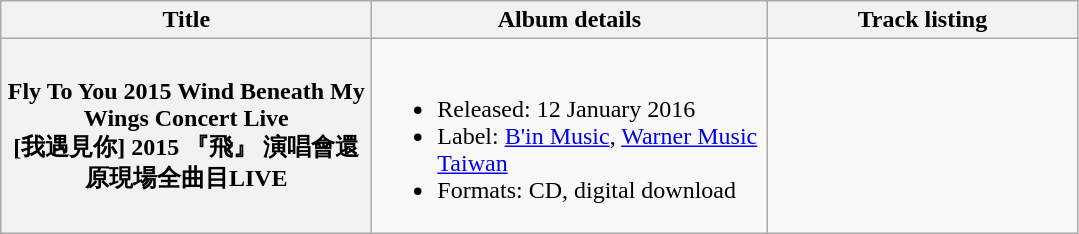<table class="wikitable plainrowheaders" style="text-align:center;">
<tr>
<th style="width:15em;">Title</th>
<th style="width:16em;">Album details</th>
<th style="width:200px;">Track listing</th>
</tr>
<tr>
<th scope="row">Fly To You 2015 Wind Beneath My Wings Concert Live<br>[我遇見你] 2015 『飛』 演唱會還原現場全曲目LIVE</th>
<td align="left"><br><ul><li>Released: 12 January 2016</li><li>Label: <a href='#'>B'in Music</a>, <a href='#'>Warner Music Taiwan</a></li><li>Formats: CD, digital download</li></ul></td>
<td align="center"></td>
</tr>
</table>
